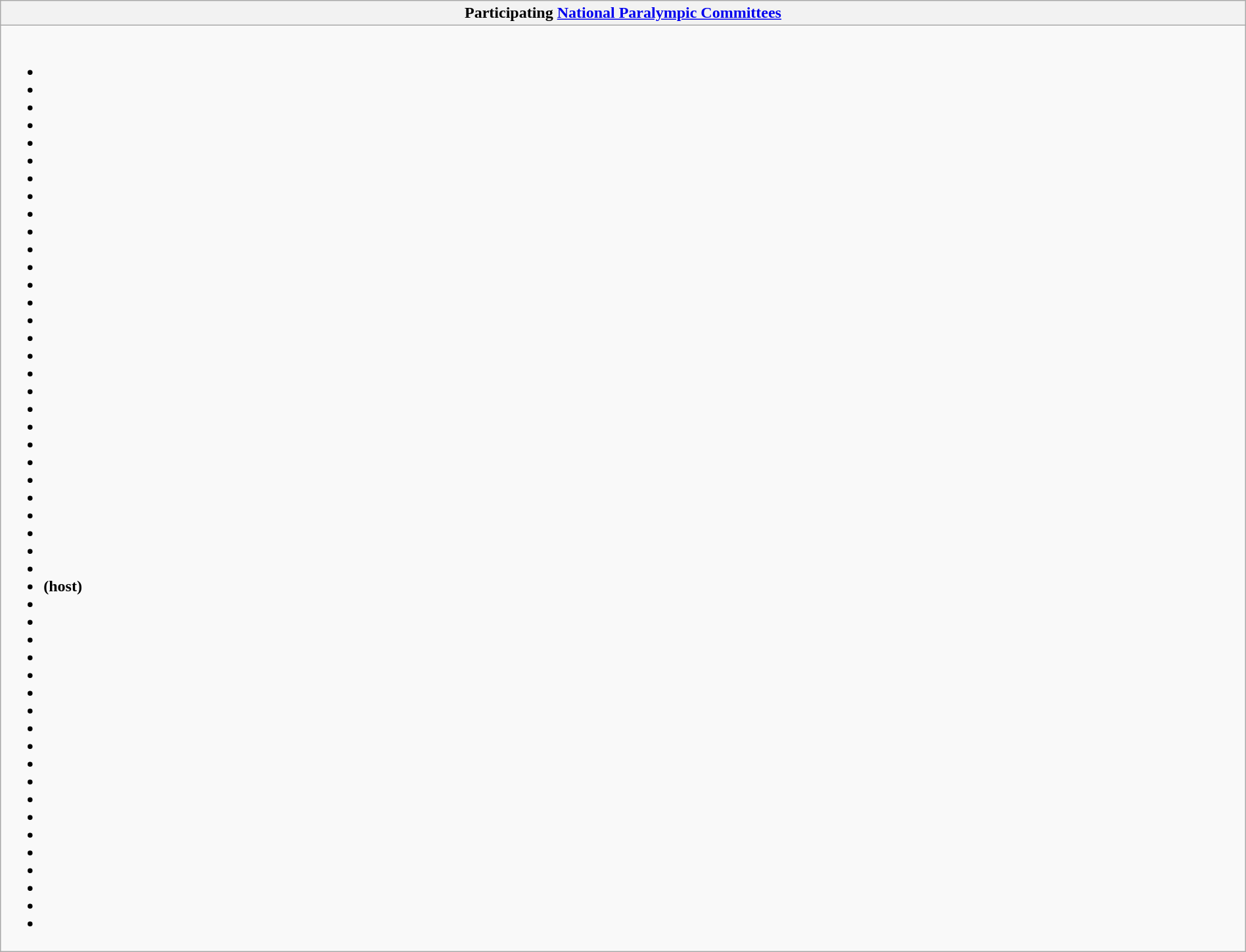<table class="wikitable collapsible" style="width:100%;">
<tr>
<th>Participating <a href='#'>National Paralympic Committees</a></th>
</tr>
<tr>
<td><br><ul><li></li><li></li><li></li><li></li><li></li><li></li><li></li><li></li><li></li><li></li><li></li><li></li><li></li><li></li><li></li><li></li><li></li><li></li><li></li><li></li><li></li><li></li><li></li><li></li><li></li><li></li><li></li><li></li><li></li><li> <strong>(host)</strong></li><li></li><li></li><li></li><li></li><li></li><li></li><li></li><li></li><li></li><li></li><li></li><li></li><li></li><li></li><li></li><li></li><li></li><li></li><li></li></ul></td>
</tr>
</table>
